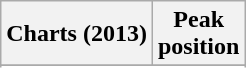<table class="wikitable sortable">
<tr>
<th>Charts (2013)</th>
<th>Peak<br>position</th>
</tr>
<tr>
</tr>
<tr>
</tr>
</table>
